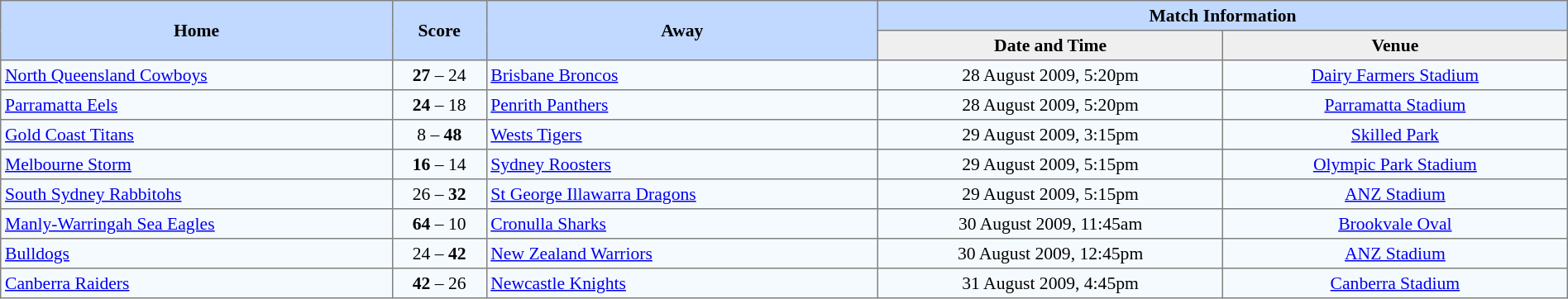<table border="1" cellpadding="3" cellspacing="0" style="border-collapse:collapse; font-size:90%; text-align:center; width:100%;">
<tr style="background:#c1d8ff;">
<th rowspan="2" style="width:25%;">Home</th>
<th rowspan="2" style="width:6%;">Score</th>
<th rowspan="2" style="width:25%;">Away</th>
<th colspan=6>Match Information</th>
</tr>
<tr style="background:#efefef;">
<th width=22%>Date and Time</th>
<th width=22%>Venue</th>
</tr>
<tr style="text-align:center; background:#f5faff;">
<td align=left> <a href='#'>North Queensland Cowboys</a></td>
<td><strong>27</strong> – 24</td>
<td align=left> <a href='#'>Brisbane Broncos</a></td>
<td>28 August 2009, 5:20pm</td>
<td><a href='#'>Dairy Farmers Stadium</a></td>
</tr>
<tr style="text-align:center; background:#f5faff;">
<td align=left> <a href='#'>Parramatta Eels</a></td>
<td><strong>24</strong> – 18</td>
<td align=left> <a href='#'>Penrith Panthers</a></td>
<td>28 August 2009, 5:20pm</td>
<td><a href='#'>Parramatta Stadium</a></td>
</tr>
<tr style="text-align:center; background:#f5faff;">
<td align=left> <a href='#'>Gold Coast Titans</a></td>
<td>8 – <strong>48</strong></td>
<td align=left> <a href='#'>Wests Tigers</a></td>
<td>29 August 2009, 3:15pm</td>
<td><a href='#'>Skilled Park</a></td>
</tr>
<tr style="text-align:center; background:#f5faff;">
<td align=left> <a href='#'>Melbourne Storm</a></td>
<td><strong>16</strong> – 14</td>
<td align=left> <a href='#'>Sydney Roosters</a></td>
<td>29 August 2009, 5:15pm</td>
<td><a href='#'>Olympic Park Stadium</a></td>
</tr>
<tr style="text-align:center; background:#f5faff;">
<td align=left> <a href='#'>South Sydney Rabbitohs</a></td>
<td>26 – <strong>32</strong></td>
<td align=left> <a href='#'>St George Illawarra Dragons</a></td>
<td>29 August 2009, 5:15pm</td>
<td><a href='#'>ANZ Stadium</a></td>
</tr>
<tr style="text-align:center; background:#f5faff;">
<td align=left> <a href='#'>Manly-Warringah Sea Eagles</a></td>
<td><strong>64</strong> – 10</td>
<td align=left> <a href='#'>Cronulla Sharks</a></td>
<td>30 August 2009, 11:45am</td>
<td><a href='#'>Brookvale Oval</a></td>
</tr>
<tr style="text-align:center; background:#f5faff;">
<td align=left> <a href='#'>Bulldogs</a></td>
<td>24 – <strong>42</strong></td>
<td align=left> <a href='#'>New Zealand Warriors</a></td>
<td>30 August 2009, 12:45pm</td>
<td><a href='#'>ANZ Stadium</a></td>
</tr>
<tr style="text-align:center; background:#f5faff;">
<td align=left> <a href='#'>Canberra Raiders</a></td>
<td><strong>42</strong> – 26</td>
<td align=left> <a href='#'>Newcastle Knights</a></td>
<td>31 August 2009, 4:45pm</td>
<td><a href='#'>Canberra Stadium</a></td>
</tr>
</table>
